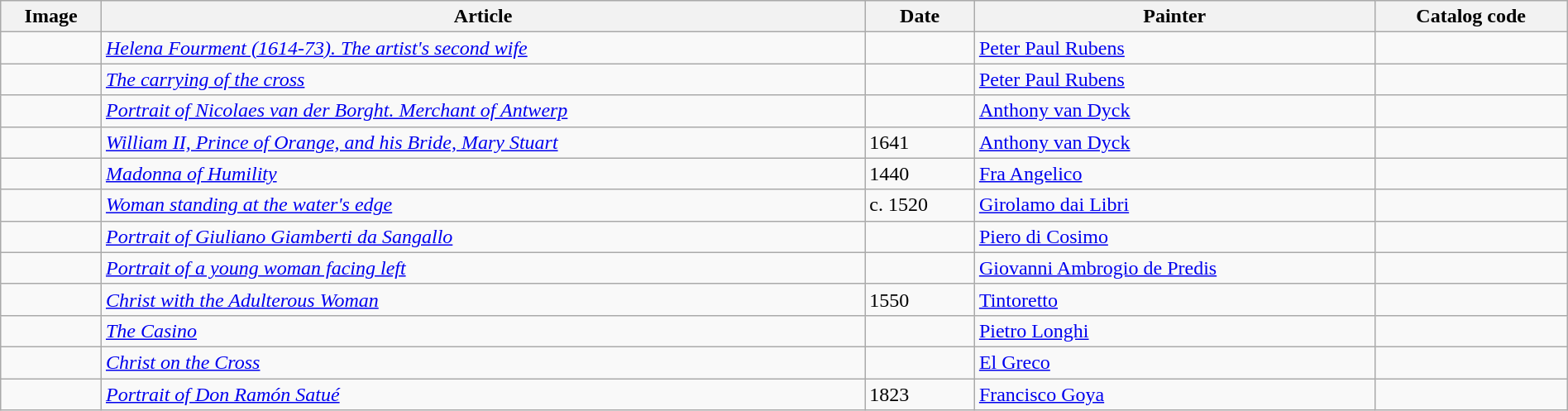<table class='wikitable sortable' style="width:100%">
<tr>
<th>Image</th>
<th>Article</th>
<th>Date</th>
<th>Painter</th>
<th>Catalog code</th>
</tr>
<tr>
<td></td>
<td><em><a href='#'>Helena Fourment (1614-73). The artist's second wife</a></em></td>
<td></td>
<td><a href='#'>Peter Paul Rubens</a></td>
<td></td>
</tr>
<tr>
<td></td>
<td><em><a href='#'>The carrying of the cross</a></em></td>
<td></td>
<td><a href='#'>Peter Paul Rubens</a></td>
<td></td>
</tr>
<tr>
<td></td>
<td><em><a href='#'>Portrait of Nicolaes van der Borght. Merchant of Antwerp</a></em></td>
<td></td>
<td><a href='#'>Anthony van Dyck</a></td>
<td></td>
</tr>
<tr>
<td></td>
<td><em><a href='#'>William II, Prince of Orange, and his Bride, Mary Stuart</a></em></td>
<td>1641</td>
<td><a href='#'>Anthony van Dyck</a></td>
<td></td>
</tr>
<tr>
<td></td>
<td><em><a href='#'>Madonna of Humility</a></em></td>
<td>1440</td>
<td><a href='#'>Fra Angelico</a></td>
<td></td>
</tr>
<tr>
<td></td>
<td><em><a href='#'>Woman standing at the water's edge</a></em></td>
<td>c. 1520</td>
<td><a href='#'>Girolamo dai Libri</a></td>
<td></td>
</tr>
<tr>
<td></td>
<td><em><a href='#'>Portrait of Giuliano Giamberti da Sangallo</a></em></td>
<td></td>
<td><a href='#'>Piero di Cosimo</a></td>
<td></td>
</tr>
<tr>
<td></td>
<td><em><a href='#'>Portrait of a young woman facing left</a></em></td>
<td></td>
<td><a href='#'>Giovanni Ambrogio de Predis</a></td>
<td></td>
</tr>
<tr>
<td></td>
<td><em><a href='#'>Christ with the Adulterous Woman</a></em></td>
<td>1550</td>
<td><a href='#'>Tintoretto</a></td>
<td></td>
</tr>
<tr>
<td></td>
<td><em><a href='#'>The Casino</a></em></td>
<td></td>
<td><a href='#'>Pietro Longhi</a></td>
<td></td>
</tr>
<tr>
<td></td>
<td><em><a href='#'>Christ on the Cross</a></em></td>
<td></td>
<td><a href='#'>El Greco</a></td>
<td></td>
</tr>
<tr>
<td></td>
<td><em><a href='#'>Portrait of Don Ramón Satué</a></em></td>
<td>1823</td>
<td><a href='#'>Francisco Goya</a></td>
<td></td>
</tr>
</table>
